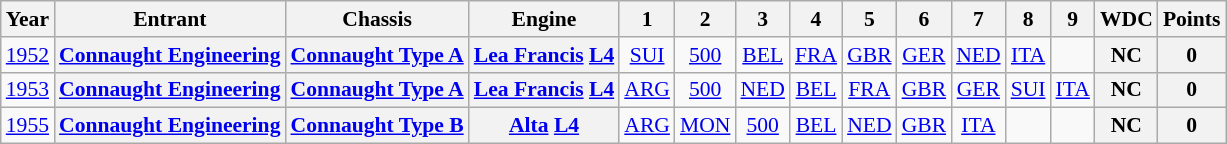<table class="wikitable" style="text-align:center; font-size:90%">
<tr>
<th>Year</th>
<th>Entrant</th>
<th>Chassis</th>
<th>Engine</th>
<th>1</th>
<th>2</th>
<th>3</th>
<th>4</th>
<th>5</th>
<th>6</th>
<th>7</th>
<th>8</th>
<th>9</th>
<th>WDC</th>
<th>Points</th>
</tr>
<tr>
<td><a href='#'>1952</a></td>
<th><a href='#'>Connaught Engineering</a></th>
<th><a href='#'>Connaught Type A</a></th>
<th><a href='#'>Lea Francis</a> <a href='#'>L4</a></th>
<td><a href='#'>SUI</a></td>
<td><a href='#'>500</a></td>
<td><a href='#'>BEL</a></td>
<td><a href='#'>FRA</a></td>
<td style><a href='#'>GBR</a><br></td>
<td><a href='#'>GER</a></td>
<td><a href='#'>NED</a></td>
<td style><a href='#'>ITA</a><br></td>
<td></td>
<th>NC</th>
<th>0</th>
</tr>
<tr>
<td><a href='#'>1953</a></td>
<th><a href='#'>Connaught Engineering</a></th>
<th><a href='#'>Connaught Type A</a></th>
<th><a href='#'>Lea Francis</a> <a href='#'>L4</a></th>
<td><a href='#'>ARG</a></td>
<td><a href='#'>500</a></td>
<td style><a href='#'>NED</a><br></td>
<td><a href='#'>BEL</a></td>
<td><a href='#'>FRA</a></td>
<td style><a href='#'>GBR</a><br></td>
<td style><a href='#'>GER</a><br></td>
<td><a href='#'>SUI</a></td>
<td style><a href='#'>ITA</a><br></td>
<th>NC</th>
<th>0</th>
</tr>
<tr>
<td><a href='#'>1955</a></td>
<th><a href='#'>Connaught Engineering</a></th>
<th><a href='#'>Connaught Type B</a></th>
<th><a href='#'>Alta</a> <a href='#'>L4</a></th>
<td><a href='#'>ARG</a></td>
<td><a href='#'>MON</a></td>
<td><a href='#'>500</a></td>
<td><a href='#'>BEL</a></td>
<td><a href='#'>NED</a></td>
<td style><a href='#'>GBR</a><br></td>
<td><a href='#'>ITA</a></td>
<td></td>
<td></td>
<th>NC</th>
<th>0</th>
</tr>
</table>
